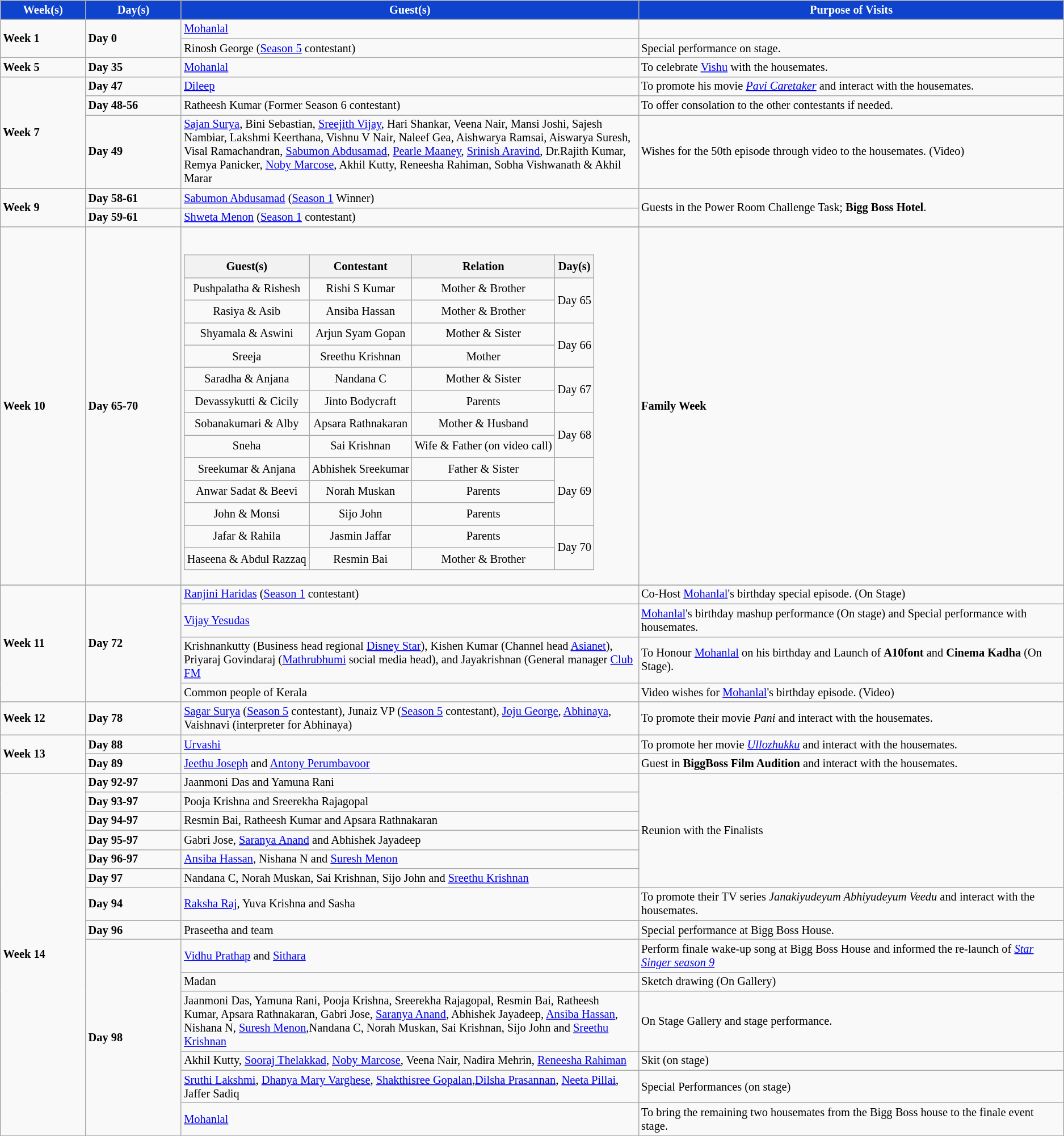<table class="wikitable" style="font-size:85%;">
<tr>
<th width="8%" style="background:#0E43CD; color:white; ">Week(s)</th>
<th width="9%" style="background:#0E43CD; color:white; ">Day(s)</th>
<th width="43%" style="background:#0E43CD; color:white; ">Guest(s)</th>
<th width="50%" style="background:#0E43CD; color:white; ">Purpose of Visits</th>
</tr>
<tr>
<td rowspan=2><strong>Week 1</strong></td>
<td rowspan=2><strong>Day 0</strong></td>
<td><a href='#'>Mohanlal</a></td>
<td></td>
</tr>
<tr>
<td>Rinosh George (<a href='#'>Season 5</a> contestant)</td>
<td>Special performance on stage.</td>
</tr>
<tr>
<td><strong>Week 5</strong></td>
<td><strong>Day 35</strong></td>
<td><a href='#'>Mohanlal</a></td>
<td>To celebrate <a href='#'>Vishu</a> with the housemates.</td>
</tr>
<tr>
<td rowspan="3"><strong>Week 7</strong></td>
<td><strong>Day 47</strong></td>
<td><a href='#'>Dileep</a></td>
<td>To promote his movie <em><a href='#'>Pavi Caretaker</a></em> and interact with the housemates.</td>
</tr>
<tr>
<td><strong>Day 48-56</strong></td>
<td>Ratheesh Kumar (Former Season 6 contestant)</td>
<td>To offer consolation to the other contestants if needed.</td>
</tr>
<tr>
<td><strong>Day 49</strong></td>
<td><a href='#'>Sajan Surya</a>, Bini Sebastian, <a href='#'>Sreejith Vijay</a>, Hari Shankar, Veena Nair, Mansi Joshi, Sajesh Nambiar, Lakshmi Keerthana, Vishnu V Nair, Naleef Gea, Aishwarya Ramsai, Aiswarya Suresh, Visal Ramachandran, <a href='#'>Sabumon Abdusamad</a>, <a href='#'>Pearle Maaney</a>, <a href='#'>Srinish Aravind</a>, Dr.Rajith Kumar, Remya Panicker, <a href='#'>Noby Marcose</a>, Akhil Kutty, Reneesha Rahiman, Sobha Vishwanath & Akhil Marar</td>
<td>Wishes for the 50th episode through video to the housemates. (Video)</td>
</tr>
<tr>
<td rowspan=2><strong>Week 9</strong></td>
<td><strong>Day 58-61</strong></td>
<td><a href='#'>Sabumon Abdusamad</a> (<a href='#'>Season 1</a> Winner)</td>
<td rowspan=2>Guests in the Power Room Challenge Task; <strong>Bigg Boss Hotel</strong>.</td>
</tr>
<tr>
<td><strong>Day 59-61</strong></td>
<td><a href='#'>Shweta Menon</a> (<a href='#'>Season 1</a> contestant)</td>
</tr>
<tr>
<td rowspan=2><strong>Week 10</strong></td>
<td rowspan=2><strong>Day 65-70</strong></td>
</tr>
<tr>
<td><br><table class="wikitable" style=" text-align:center; font-size:100%; line-height:20px; width:10;">
<tr>
<th>Guest(s)</th>
<th>Contestant</th>
<th>Relation</th>
<th>Day(s)</th>
</tr>
<tr>
<td>Pushpalatha & Rishesh</td>
<td>Rishi S Kumar</td>
<td>Mother & Brother</td>
<td rowspan=2>Day 65</td>
</tr>
<tr>
<td>Rasiya & Asib</td>
<td>Ansiba Hassan</td>
<td>Mother & Brother</td>
</tr>
<tr>
<td>Shyamala & Aswini</td>
<td>Arjun Syam Gopan</td>
<td>Mother & Sister</td>
<td rowspan=2>Day 66</td>
</tr>
<tr>
<td>Sreeja</td>
<td>Sreethu Krishnan</td>
<td>Mother</td>
</tr>
<tr>
<td>Saradha & Anjana</td>
<td>Nandana C</td>
<td>Mother & Sister</td>
<td rowspan=2>Day 67</td>
</tr>
<tr>
<td>Devassykutti & Cicily</td>
<td>Jinto Bodycraft</td>
<td>Parents</td>
</tr>
<tr>
<td>Sobanakumari & Alby</td>
<td>Apsara Rathnakaran</td>
<td>Mother & Husband</td>
<td rowspan=2>Day 68</td>
</tr>
<tr>
<td>Sneha</td>
<td>Sai Krishnan</td>
<td>Wife & Father (on video call)</td>
</tr>
<tr>
<td>Sreekumar & Anjana</td>
<td>Abhishek Sreekumar</td>
<td>Father & Sister</td>
<td rowspan=3>Day 69</td>
</tr>
<tr>
<td>Anwar Sadat & Beevi</td>
<td>Norah Muskan</td>
<td>Parents</td>
</tr>
<tr>
<td>John & Monsi</td>
<td>Sijo John</td>
<td>Parents</td>
</tr>
<tr>
<td>Jafar & Rahila</td>
<td>Jasmin Jaffar</td>
<td>Parents</td>
<td rowspan=2>Day 70</td>
</tr>
<tr>
<td>Haseena & Abdul Razzaq</td>
<td>Resmin Bai</td>
<td>Mother & Brother</td>
</tr>
<tr>
</tr>
</table>
</td>
<td><strong>Family Week</strong></td>
</tr>
<tr>
</tr>
<tr>
<td rowspan=4><strong>Week 11</strong></td>
<td rowspan=4><strong>Day 72</strong></td>
<td><a href='#'>Ranjini Haridas</a> (<a href='#'>Season 1</a> contestant)</td>
<td>Co-Host <a href='#'>Mohanlal</a>'s birthday special episode. (On Stage)</td>
</tr>
<tr>
<td><a href='#'>Vijay Yesudas</a></td>
<td><a href='#'>Mohanlal</a>'s birthday mashup performance (On stage) and Special performance with housemates.</td>
</tr>
<tr>
<td>Krishnankutty (Business head regional <a href='#'>Disney Star</a>), Kishen Kumar (Channel head <a href='#'>Asianet</a>), Priyaraj Govindaraj (<a href='#'>Mathrubhumi</a> social media head), and Jayakrishnan (General manager <a href='#'>Club FM</a></td>
<td>To Honour <a href='#'>Mohanlal</a> on his birthday and Launch of <strong>A10font</strong> and <strong>Cinema Kadha</strong> (On Stage).</td>
</tr>
<tr>
<td>Common people of Kerala</td>
<td>Video wishes for <a href='#'>Mohanlal</a>'s birthday episode. (Video)</td>
</tr>
<tr>
<td><strong>Week 12</strong></td>
<td><strong>Day 78</strong></td>
<td><a href='#'>Sagar Surya</a> (<a href='#'>Season 5</a> contestant), Junaiz VP (<a href='#'>Season 5</a> contestant), <a href='#'>Joju George</a>, <a href='#'>Abhinaya</a>, Vaishnavi (interpreter for Abhinaya)</td>
<td>To promote their movie <em>Pani</em> and interact with the housemates.</td>
</tr>
<tr>
<td rowspan="2"><strong>Week 13</strong></td>
<td><strong>Day 88</strong></td>
<td><a href='#'>Urvashi</a></td>
<td>To promote her movie <em><a href='#'>Ullozhukku</a></em> and interact with the housemates.</td>
</tr>
<tr>
<td><strong>Day 89</strong></td>
<td><a href='#'>Jeethu Joseph</a> and <a href='#'>Antony Perumbavoor</a></td>
<td>Guest in <strong>BiggBoss Film Audition</strong> and interact with the housemates.</td>
</tr>
<tr>
<td rowspan="14"><strong>Week 14</strong></td>
<td><strong>Day 92-97</strong></td>
<td>Jaanmoni Das and Yamuna Rani</td>
<td rowspan="6">Reunion with the Finalists</td>
</tr>
<tr>
<td><strong>Day 93-97</strong></td>
<td>Pooja Krishna and Sreerekha Rajagopal</td>
</tr>
<tr>
<td><strong>Day 94-97</strong></td>
<td>Resmin Bai, Ratheesh Kumar and Apsara Rathnakaran</td>
</tr>
<tr>
<td><strong>Day 95-97</strong></td>
<td>Gabri Jose, <a href='#'>Saranya Anand</a> and Abhishek Jayadeep</td>
</tr>
<tr>
<td><strong>Day 96-97</strong></td>
<td><a href='#'>Ansiba Hassan</a>, Nishana N and <a href='#'>Suresh Menon</a></td>
</tr>
<tr>
<td><strong>Day 97</strong></td>
<td>Nandana C, Norah Muskan, Sai Krishnan, Sijo John and <a href='#'>Sreethu Krishnan</a></td>
</tr>
<tr>
<td><strong>Day 94</strong></td>
<td><a href='#'>Raksha Raj</a>, Yuva Krishna and Sasha</td>
<td>To promote their TV series <em>Janakiyudeyum Abhiyudeyum Veedu</em> and interact with the housemates.</td>
</tr>
<tr>
<td><strong>Day 96</strong></td>
<td>Praseetha and team</td>
<td>Special performance at Bigg Boss House.</td>
</tr>
<tr>
<td Rowspan=6><strong>Day 98</strong></td>
<td><a href='#'>Vidhu Prathap</a> and <a href='#'>Sithara</a></td>
<td>Perform finale wake-up song at Bigg Boss House and informed the re-launch of <em><a href='#'>Star Singer season 9</a></em></td>
</tr>
<tr>
<td>Madan</td>
<td>Sketch drawing (On Gallery)</td>
</tr>
<tr>
<td>Jaanmoni Das, Yamuna Rani, Pooja Krishna, Sreerekha Rajagopal, Resmin Bai, Ratheesh Kumar, Apsara Rathnakaran, Gabri Jose, <a href='#'>Saranya Anand</a>, Abhishek Jayadeep, <a href='#'>Ansiba Hassan</a>, Nishana N, <a href='#'>Suresh Menon</a>,Nandana C, Norah Muskan, Sai Krishnan, Sijo John and <a href='#'>Sreethu Krishnan</a></td>
<td>On Stage Gallery and stage performance.</td>
</tr>
<tr>
<td>Akhil Kutty, <a href='#'>Sooraj Thelakkad</a>, <a href='#'>Noby Marcose</a>, Veena Nair, Nadira Mehrin, <a href='#'>Reneesha Rahiman</a></td>
<td>Skit (on stage)</td>
</tr>
<tr>
<td><a href='#'>Sruthi Lakshmi</a>, <a href='#'>Dhanya Mary Varghese</a>, <a href='#'>Shakthisree Gopalan</a>,<a href='#'>Dilsha Prasannan</a>, <a href='#'>Neeta Pillai</a>, Jaffer Sadiq</td>
<td>Special Performances (on stage)</td>
</tr>
<tr>
<td><a href='#'>Mohanlal</a></td>
<td>To bring the remaining two housemates from the Bigg Boss house to the finale event stage.</td>
</tr>
</table>
